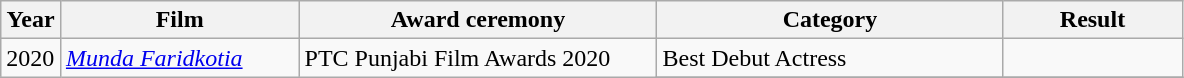<table class="wikitable plainrowheaders">
<tr>
<th width=5%>Year</th>
<th style="width:20%;">Film</th>
<th style="width:30%;">Award ceremony</th>
<th style="width:29%;">Category</th>
<th style="width:15%;">Result</th>
</tr>
<tr>
<td rowspan="2">2020</td>
<td rowspan="2"><em><a href='#'>Munda Faridkotia</a></em></td>
<td rowspan="2">PTC Punjabi Film Awards 2020 </td>
<td>Best Debut Actress</td>
<td></td>
</tr>
<tr>
</tr>
</table>
